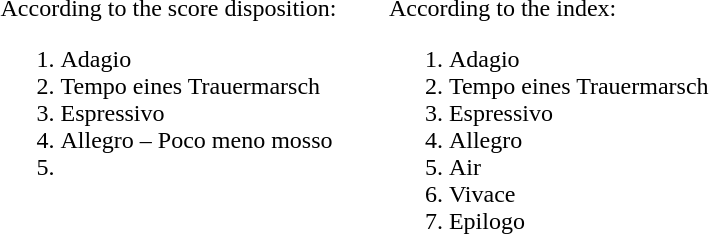<table>
<tr valign ="top">
<td>According to the score disposition:<br><ol><li>Adagio</li><li>Tempo eines Trauermarsch</li><li>Espressivo</li><li>Allegro – Poco meno mosso</li><li> </li></ol></td>
<td style="padding-left:2em;">According to the index:<br><ol><li>Adagio</li><li>Tempo eines Trauermarsch</li><li>Espressivo</li><li>Allegro</li><li>Air</li><li>Vivace</li><li>Epilogo</li></ol></td>
</tr>
</table>
